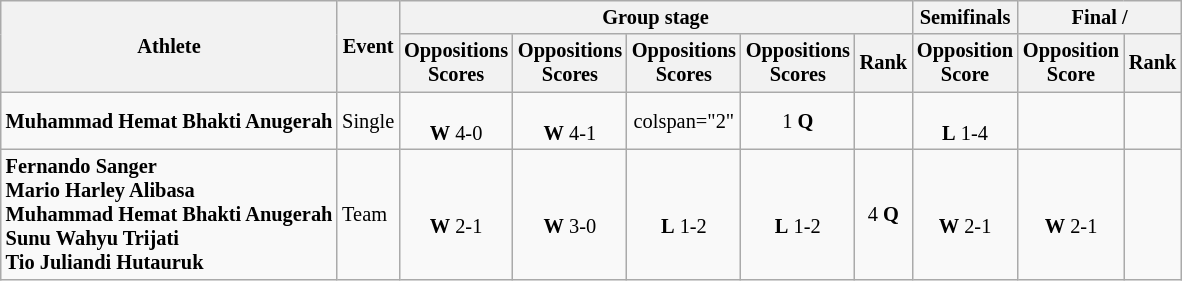<table class="wikitable" style="font-size:85%; text-align:center">
<tr>
<th rowspan=2>Athlete</th>
<th rowspan=2>Event</th>
<th colspan=5>Group stage</th>
<th>Semifinals</th>
<th colspan=2>Final / </th>
</tr>
<tr>
<th>Oppositions<br>Scores</th>
<th>Oppositions<br>Scores</th>
<th>Oppositions<br>Scores</th>
<th>Oppositions<br>Scores</th>
<th>Rank</th>
<th>Opposition<br>Score</th>
<th>Opposition<br>Score</th>
<th>Rank</th>
</tr>
<tr>
<td align="left"><strong>Muhammad Hemat Bhakti Anugerah</strong></td>
<td align="left">Single</td>
<td><br><strong>W</strong> 4-0</td>
<td><br><strong>W</strong> 4-1</td>
<td>colspan="2"</td>
<td>1 <strong>Q</strong></td>
<td></td>
<td> <br><strong>L</strong> 1-4</td>
<td></td>
</tr>
<tr>
<td align="left"><strong>Fernando Sanger<br>Mario Harley Alibasa<br>Muhammad Hemat Bhakti Anugerah<br>Sunu Wahyu Trijati<br>Tio Juliandi Hutauruk</strong></td>
<td align="left">Team</td>
<td><br><strong>W</strong> 2-1</td>
<td><br><strong>W</strong> 3-0</td>
<td><br><strong>L</strong> 1-2</td>
<td><br><strong>L</strong> 1-2</td>
<td>4 <strong>Q</strong></td>
<td><br><strong>W</strong> 2-1</td>
<td><br><strong>W</strong> 2-1</td>
<td></td>
</tr>
</table>
